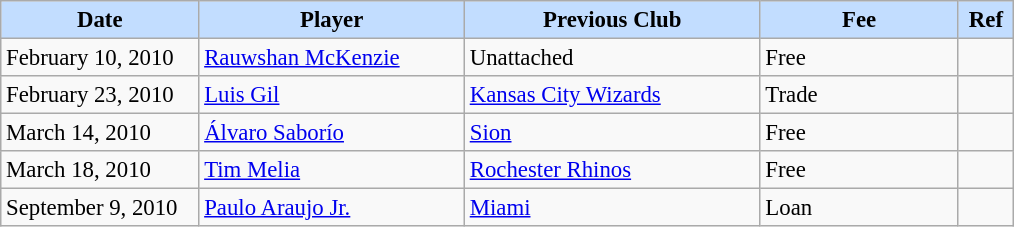<table class="wikitable" style="text-align:left; font-size:95%;">
<tr>
<th style="background:#c2ddff; width:125px;">Date</th>
<th style="background:#c2ddff; width:170px;">Player</th>
<th style="background:#c2ddff; width:190px;">Previous Club</th>
<th style="background:#c2ddff; width:125px;">Fee</th>
<th style="background:#c2ddff; width:30px;">Ref</th>
</tr>
<tr>
<td>February 10, 2010</td>
<td> <a href='#'>Rauwshan McKenzie</a></td>
<td>Unattached</td>
<td>Free</td>
<td></td>
</tr>
<tr>
<td>February 23, 2010</td>
<td> <a href='#'>Luis Gil</a></td>
<td> <a href='#'>Kansas City Wizards</a></td>
<td>Trade</td>
<td></td>
</tr>
<tr>
<td>March 14, 2010</td>
<td> <a href='#'>Álvaro Saborío</a></td>
<td> <a href='#'>Sion</a></td>
<td>Free</td>
<td></td>
</tr>
<tr>
<td>March 18, 2010</td>
<td> <a href='#'>Tim Melia</a></td>
<td> <a href='#'>Rochester Rhinos</a></td>
<td>Free</td>
<td></td>
</tr>
<tr>
<td>September 9, 2010</td>
<td> <a href='#'>Paulo Araujo Jr.</a></td>
<td> <a href='#'>Miami</a></td>
<td>Loan</td>
<td></td>
</tr>
</table>
